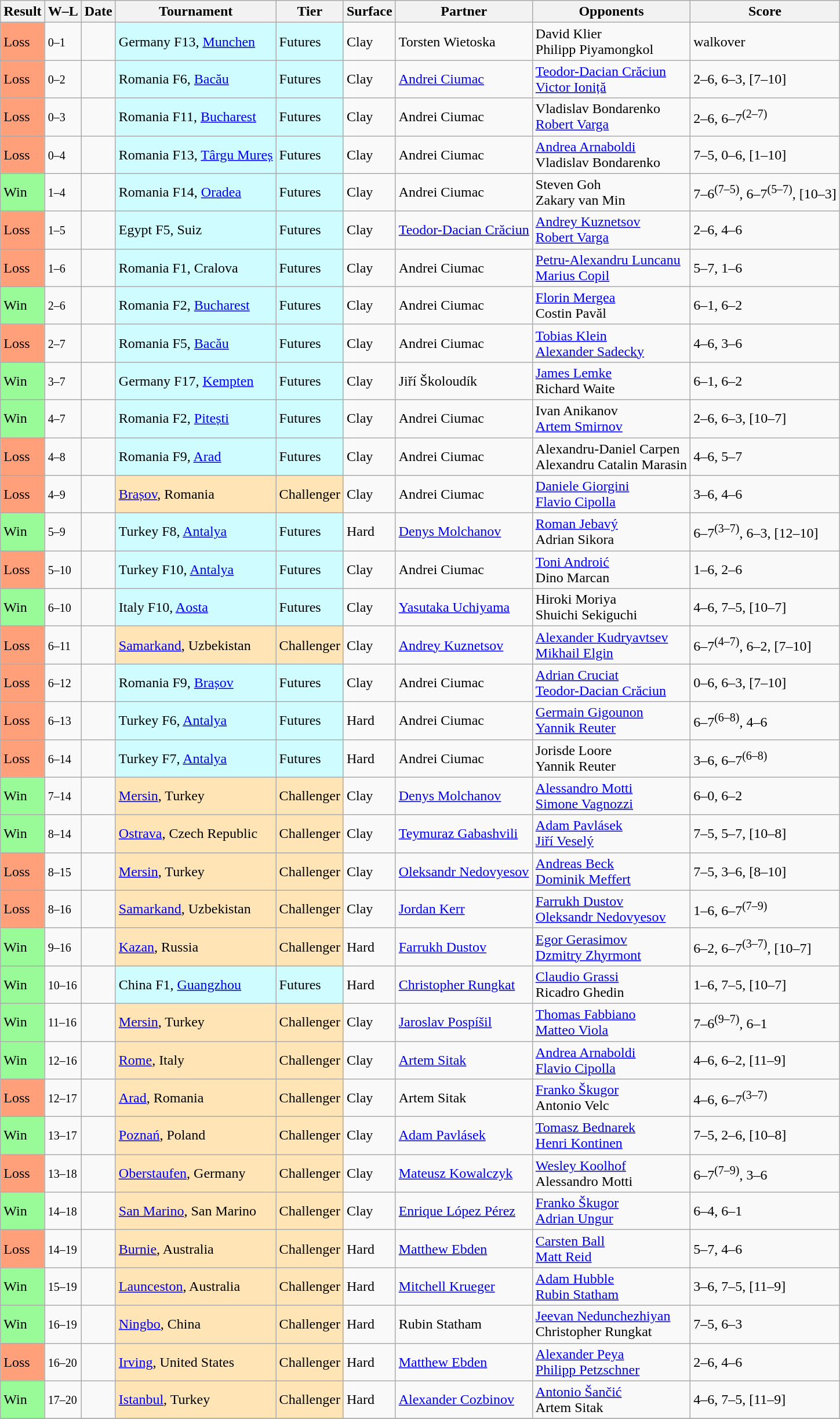<table class="sortable wikitable">
<tr>
<th>Result</th>
<th class="unsortable">W–L</th>
<th>Date</th>
<th>Tournament</th>
<th>Tier</th>
<th>Surface</th>
<th>Partner</th>
<th>Opponents</th>
<th class="unsortable">Score</th>
</tr>
<tr>
<td style="background:#ffa07a;">Loss</td>
<td><small>0–1</small></td>
<td></td>
<td style="background:#cffcff;">Germany F13, <a href='#'>Munchen</a></td>
<td style="background:#cffcff;">Futures</td>
<td>Clay</td>
<td> Torsten Wietoska</td>
<td> David Klier <br> Philipp Piyamongkol</td>
<td>walkover</td>
</tr>
<tr>
<td style="background:#ffa07a;">Loss</td>
<td><small>0–2</small></td>
<td></td>
<td style="background:#cffcff;">Romania F6, <a href='#'>Bacău</a></td>
<td style="background:#cffcff;">Futures</td>
<td>Clay</td>
<td> <a href='#'>Andrei Ciumac</a></td>
<td> <a href='#'>Teodor-Dacian Crăciun</a> <br> <a href='#'>Victor Ioniță</a></td>
<td>2–6, 6–3, [7–10]</td>
</tr>
<tr>
<td style="background:#ffa07a;">Loss</td>
<td><small>0–3</small></td>
<td></td>
<td style="background:#cffcff;">Romania F11, <a href='#'>Bucharest</a></td>
<td style="background:#cffcff;">Futures</td>
<td>Clay</td>
<td> Andrei Ciumac</td>
<td> Vladislav Bondarenko <br> <a href='#'>Robert Varga</a></td>
<td>2–6, 6–7<sup>(2–7)</sup></td>
</tr>
<tr>
<td style="background:#ffa07a;">Loss</td>
<td><small>0–4</small></td>
<td></td>
<td style="background:#cffcff;">Romania F13, <a href='#'>Târgu Mureș</a></td>
<td style="background:#cffcff;">Futures</td>
<td>Clay</td>
<td> Andrei Ciumac</td>
<td> <a href='#'>Andrea Arnaboldi</a> <br> Vladislav Bondarenko</td>
<td>7–5, 0–6, [1–10]</td>
</tr>
<tr>
<td style="background:#98fb98;">Win</td>
<td><small>1–4</small></td>
<td></td>
<td style="background:#cffcff;">Romania F14, <a href='#'>Oradea</a></td>
<td style="background:#cffcff;">Futures</td>
<td>Clay</td>
<td> Andrei Ciumac</td>
<td> Steven Goh <br> Zakary van Min</td>
<td>7–6<sup>(7–5)</sup>, 6–7<sup>(5–7)</sup>, [10–3]</td>
</tr>
<tr>
<td style="background:#ffa07a;">Loss</td>
<td><small>1–5</small></td>
<td></td>
<td style="background:#cffcff;">Egypt F5, Suiz</td>
<td style="background:#cffcff;">Futures</td>
<td>Clay</td>
<td> <a href='#'>Teodor-Dacian Crăciun</a></td>
<td> <a href='#'>Andrey Kuznetsov</a> <br> <a href='#'>Robert Varga</a></td>
<td>2–6, 4–6</td>
</tr>
<tr>
<td style="background:#ffa07a;">Loss</td>
<td><small>1–6</small></td>
<td></td>
<td style="background:#cffcff;">Romania F1, Cralova</td>
<td style="background:#cffcff;">Futures</td>
<td>Clay</td>
<td> Andrei Ciumac</td>
<td> <a href='#'>Petru-Alexandru Luncanu</a> <br> <a href='#'>Marius Copil</a></td>
<td>5–7, 1–6</td>
</tr>
<tr>
<td style="background:#98fb98;">Win</td>
<td><small>2–6</small></td>
<td></td>
<td style="background:#cffcff;">Romania F2, <a href='#'>Bucharest</a></td>
<td style="background:#cffcff;">Futures</td>
<td>Clay</td>
<td> Andrei Ciumac</td>
<td> <a href='#'>Florin Mergea</a> <br> Costin Pavăl</td>
<td>6–1, 6–2</td>
</tr>
<tr>
<td style="background:#ffa07a;">Loss</td>
<td><small>2–7</small></td>
<td></td>
<td style="background:#cffcff;">Romania F5, <a href='#'>Bacău</a></td>
<td style="background:#cffcff;">Futures</td>
<td>Clay</td>
<td> Andrei Ciumac</td>
<td> <a href='#'>Tobias Klein</a> <br> <a href='#'>Alexander Sadecky</a></td>
<td>4–6, 3–6</td>
</tr>
<tr>
<td style="background:#98fb98;">Win</td>
<td><small>3–7</small></td>
<td></td>
<td style="background:#cffcff;">Germany F17, <a href='#'>Kempten</a></td>
<td style="background:#cffcff;">Futures</td>
<td>Clay</td>
<td> Jiří Školoudík</td>
<td> <a href='#'>James Lemke</a> <br> Richard Waite</td>
<td>6–1, 6–2</td>
</tr>
<tr>
<td style="background:#98fb98;">Win</td>
<td><small>4–7</small></td>
<td></td>
<td style="background:#cffcff;">Romania F2, <a href='#'>Pitești</a></td>
<td style="background:#cffcff;">Futures</td>
<td>Clay</td>
<td> Andrei Ciumac</td>
<td> Ivan Anikanov <br> <a href='#'>Artem Smirnov</a></td>
<td>2–6, 6–3, [10–7]</td>
</tr>
<tr>
<td style="background:#ffa07a;">Loss</td>
<td><small>4–8</small></td>
<td></td>
<td style="background:#cffcff;">Romania F9, <a href='#'>Arad</a></td>
<td style="background:#cffcff;">Futures</td>
<td>Clay</td>
<td> Andrei Ciumac</td>
<td> Alexandru-Daniel Carpen <br> Alexandru Catalin Marasin</td>
<td>4–6, 5–7</td>
</tr>
<tr>
<td style="background:#ffa07a;">Loss</td>
<td><small>4–9</small></td>
<td></td>
<td style="background:moccasin;"><a href='#'>Brașov</a>, Romania</td>
<td style="background:moccasin;">Challenger</td>
<td>Clay</td>
<td> Andrei Ciumac</td>
<td> <a href='#'>Daniele Giorgini</a> <br> <a href='#'>Flavio Cipolla</a></td>
<td>3–6, 4–6</td>
</tr>
<tr>
<td style="background:#98fb98;">Win</td>
<td><small>5–9</small></td>
<td></td>
<td style="background:#cffcff;">Turkey F8, <a href='#'>Antalya</a></td>
<td style="background:#cffcff;">Futures</td>
<td>Hard</td>
<td> <a href='#'>Denys Molchanov</a></td>
<td> <a href='#'>Roman Jebavý</a> <br> Adrian Sikora</td>
<td>6–7<sup>(3–7)</sup>, 6–3, [12–10]</td>
</tr>
<tr>
<td style="background:#ffa07a;">Loss</td>
<td><small>5–10</small></td>
<td></td>
<td style="background:#cffcff;">Turkey F10, <a href='#'>Antalya</a></td>
<td style="background:#cffcff;">Futures</td>
<td>Clay</td>
<td> Andrei Ciumac</td>
<td> <a href='#'>Toni Androić</a> <br> Dino Marcan</td>
<td>1–6, 2–6</td>
</tr>
<tr>
<td style="background:#98fb98;">Win</td>
<td><small>6–10</small></td>
<td></td>
<td style="background:#cffcff;">Italy F10, <a href='#'>Aosta</a></td>
<td style="background:#cffcff;">Futures</td>
<td>Clay</td>
<td> <a href='#'>Yasutaka Uchiyama</a></td>
<td> Hiroki Moriya <br> Shuichi Sekiguchi</td>
<td>4–6, 7–5, [10–7]</td>
</tr>
<tr>
<td style="background:#ffa07a;">Loss</td>
<td><small>6–11</small></td>
<td></td>
<td style="background:moccasin;"><a href='#'>Samarkand</a>, Uzbekistan</td>
<td style="background:moccasin;">Challenger</td>
<td>Clay</td>
<td> <a href='#'>Andrey Kuznetsov</a></td>
<td> <a href='#'>Alexander Kudryavtsev</a> <br> <a href='#'>Mikhail Elgin</a></td>
<td>6–7<sup>(4–7)</sup>, 6–2, [7–10]</td>
</tr>
<tr>
<td style="background:#ffa07a;">Loss</td>
<td><small>6–12</small></td>
<td></td>
<td style="background:#cffcff;">Romania F9, <a href='#'>Brașov</a></td>
<td style="background:#cffcff;">Futures</td>
<td>Clay</td>
<td> Andrei Ciumac</td>
<td> <a href='#'>Adrian Cruciat</a> <br> <a href='#'>Teodor-Dacian Crăciun</a></td>
<td>0–6, 6–3, [7–10]</td>
</tr>
<tr>
<td style="background:#ffa07a;">Loss</td>
<td><small>6–13</small></td>
<td></td>
<td style="background:#cffcff;">Turkey F6, <a href='#'>Antalya</a></td>
<td style="background:#cffcff;">Futures</td>
<td>Hard</td>
<td> Andrei Ciumac</td>
<td> <a href='#'>Germain Gigounon</a> <br> <a href='#'>Yannik Reuter</a></td>
<td>6–7<sup>(6–8)</sup>, 4–6</td>
</tr>
<tr>
<td style="background:#ffa07a;">Loss</td>
<td><small>6–14</small></td>
<td></td>
<td style="background:#cffcff;">Turkey F7, <a href='#'>Antalya</a></td>
<td style="background:#cffcff;">Futures</td>
<td>Hard</td>
<td> Andrei Ciumac</td>
<td> Jorisde Loore <br> Yannik Reuter</td>
<td>3–6, 6–7<sup>(6–8)</sup></td>
</tr>
<tr>
<td style="background:#98fb98;">Win</td>
<td><small>7–14</small></td>
<td></td>
<td style="background:moccasin;"><a href='#'>Mersin</a>, Turkey</td>
<td style="background:moccasin;">Challenger</td>
<td>Clay</td>
<td> <a href='#'>Denys Molchanov</a></td>
<td> <a href='#'>Alessandro Motti</a><br> <a href='#'>Simone Vagnozzi</a></td>
<td>6–0, 6–2</td>
</tr>
<tr>
<td style="background:#98fb98;">Win</td>
<td><small>8–14</small></td>
<td></td>
<td style="background:moccasin;"><a href='#'>Ostrava</a>, Czech Republic</td>
<td style="background:moccasin;">Challenger</td>
<td>Clay</td>
<td> <a href='#'>Teymuraz Gabashvili</a></td>
<td> <a href='#'>Adam Pavlásek</a><br> <a href='#'>Jiří Veselý</a></td>
<td>7–5, 5–7, [10–8]</td>
</tr>
<tr>
<td style="background:#ffa07a;">Loss</td>
<td><small>8–15</small></td>
<td></td>
<td style="background:moccasin;"><a href='#'>Mersin</a>, Turkey</td>
<td style="background:moccasin;">Challenger</td>
<td>Clay</td>
<td> <a href='#'>Oleksandr Nedovyesov</a></td>
<td> <a href='#'>Andreas Beck</a><br> <a href='#'>Dominik Meffert</a></td>
<td>7–5, 3–6, [8–10]</td>
</tr>
<tr>
<td style="background:#ffa07a;">Loss</td>
<td><small>8–16</small></td>
<td></td>
<td style="background:moccasin;"><a href='#'>Samarkand</a>, Uzbekistan</td>
<td style="background:moccasin;">Challenger</td>
<td>Clay</td>
<td> <a href='#'>Jordan Kerr</a></td>
<td> <a href='#'>Farrukh Dustov</a> <br> <a href='#'>Oleksandr Nedovyesov</a></td>
<td>1–6, 6–7<sup>(7–9)</sup></td>
</tr>
<tr>
<td style="background:#98fb98;">Win</td>
<td><small>9–16</small></td>
<td></td>
<td style="background:moccasin;"><a href='#'>Kazan</a>, Russia</td>
<td style="background:moccasin;">Challenger</td>
<td>Hard</td>
<td> <a href='#'>Farrukh Dustov</a></td>
<td> <a href='#'>Egor Gerasimov</a><br> <a href='#'>Dzmitry Zhyrmont</a></td>
<td>6–2, 6–7<sup>(3–7)</sup>, [10–7]</td>
</tr>
<tr>
<td style="background:#98fb98;">Win</td>
<td><small>10–16</small></td>
<td></td>
<td style="background:#cffcff;">China F1, <a href='#'>Guangzhou</a></td>
<td style="background:#cffcff;">Futures</td>
<td>Hard</td>
<td> <a href='#'>Christopher Rungkat</a></td>
<td> <a href='#'>Claudio Grassi</a><br> Ricadro Ghedin</td>
<td>1–6, 7–5, [10–7]</td>
</tr>
<tr>
<td style="background:#98fb98;">Win</td>
<td><small>11–16</small></td>
<td></td>
<td style="background:moccasin;"><a href='#'>Mersin</a>, Turkey</td>
<td style="background:moccasin;">Challenger</td>
<td>Clay</td>
<td> <a href='#'>Jaroslav Pospíšil</a></td>
<td> <a href='#'>Thomas Fabbiano</a><br> <a href='#'>Matteo Viola</a></td>
<td>7–6<sup>(9–7)</sup>, 6–1</td>
</tr>
<tr>
<td style="background:#98fb98;">Win</td>
<td><small>12–16</small></td>
<td></td>
<td style="background:moccasin;"><a href='#'>Rome</a>, Italy</td>
<td style="background:moccasin;">Challenger</td>
<td>Clay</td>
<td> <a href='#'>Artem Sitak</a></td>
<td> <a href='#'>Andrea Arnaboldi</a><br> <a href='#'>Flavio Cipolla</a></td>
<td>4–6, 6–2, [11–9]</td>
</tr>
<tr>
<td style="background:#ffa07a;">Loss</td>
<td><small>12–17</small></td>
<td></td>
<td style="background:moccasin;"><a href='#'>Arad</a>, Romania</td>
<td style="background:moccasin;">Challenger</td>
<td>Clay</td>
<td> Artem Sitak</td>
<td> <a href='#'>Franko Škugor</a> <br> Antonio Velc</td>
<td>4–6, 6–7<sup>(3–7)</sup></td>
</tr>
<tr>
<td style="background:#98fb98;">Win</td>
<td><small>13–17</small></td>
<td></td>
<td style="background:moccasin;"><a href='#'>Poznań</a>, Poland</td>
<td style="background:moccasin;">Challenger</td>
<td>Clay</td>
<td> <a href='#'>Adam Pavlásek</a></td>
<td> <a href='#'>Tomasz Bednarek</a><br> <a href='#'>Henri Kontinen</a></td>
<td>7–5, 2–6, [10–8]</td>
</tr>
<tr>
<td style="background:#ffa07a;">Loss</td>
<td><small>13–18</small></td>
<td></td>
<td style="background:moccasin;"><a href='#'>Oberstaufen</a>, Germany</td>
<td style="background:moccasin;">Challenger</td>
<td>Clay</td>
<td> <a href='#'>Mateusz Kowalczyk</a></td>
<td> <a href='#'>Wesley Koolhof</a> <br> Alessandro Motti</td>
<td>6–7<sup>(7–9)</sup>, 3–6</td>
</tr>
<tr>
<td style="background:#98fb98;">Win</td>
<td><small>14–18</small></td>
<td></td>
<td style="background:moccasin;"><a href='#'>San Marino</a>, San Marino</td>
<td style="background:moccasin;">Challenger</td>
<td>Clay</td>
<td> <a href='#'>Enrique López Pérez</a></td>
<td> <a href='#'>Franko Škugor</a><br> <a href='#'>Adrian Ungur</a></td>
<td>6–4, 6–1</td>
</tr>
<tr>
<td style="background:#ffa07a;">Loss</td>
<td><small>14–19</small></td>
<td></td>
<td style="background:moccasin;"><a href='#'>Burnie</a>, Australia</td>
<td style="background:moccasin;">Challenger</td>
<td>Hard</td>
<td> <a href='#'>Matthew Ebden</a></td>
<td> <a href='#'>Carsten Ball</a> <br> <a href='#'>Matt Reid</a></td>
<td>5–7, 4–6</td>
</tr>
<tr>
<td style="background:#98fb98;">Win</td>
<td><small>15–19</small></td>
<td></td>
<td style="background:moccasin;"><a href='#'>Launceston</a>, Australia</td>
<td style="background:moccasin;">Challenger</td>
<td>Hard</td>
<td> <a href='#'>Mitchell Krueger</a></td>
<td> <a href='#'>Adam Hubble</a><br> <a href='#'>Rubin Statham</a></td>
<td>3–6, 7–5, [11–9]</td>
</tr>
<tr>
<td style="background:#98fb98;">Win</td>
<td><small>16–19</small></td>
<td></td>
<td style="background:moccasin;"><a href='#'>Ningbo</a>, China</td>
<td style="background:moccasin;">Challenger</td>
<td>Hard</td>
<td> Rubin Statham</td>
<td> <a href='#'>Jeevan Nedunchezhiyan</a><br> Christopher Rungkat</td>
<td>7–5, 6–3</td>
</tr>
<tr>
<td style="background:#ffa07a;">Loss</td>
<td><small>16–20</small></td>
<td></td>
<td style="background:moccasin;"><a href='#'>Irving</a>, United States</td>
<td style="background:moccasin;">Challenger</td>
<td>Hard</td>
<td> <a href='#'>Matthew Ebden</a></td>
<td> <a href='#'>Alexander Peya</a> <br> <a href='#'>Philipp Petzschner</a></td>
<td>2–6, 4–6</td>
</tr>
<tr>
<td style="background:#98fb98;">Win</td>
<td><small>17–20</small></td>
<td><a href='#'></a></td>
<td style="background:moccasin;"><a href='#'>Istanbul</a>, Turkey</td>
<td style="background:moccasin;">Challenger</td>
<td>Hard</td>
<td> <a href='#'>Alexander Cozbinov</a></td>
<td> <a href='#'>Antonio Šančić</a><br> Artem Sitak</td>
<td>4–6, 7–5, [11–9]</td>
</tr>
<tr>
</tr>
</table>
